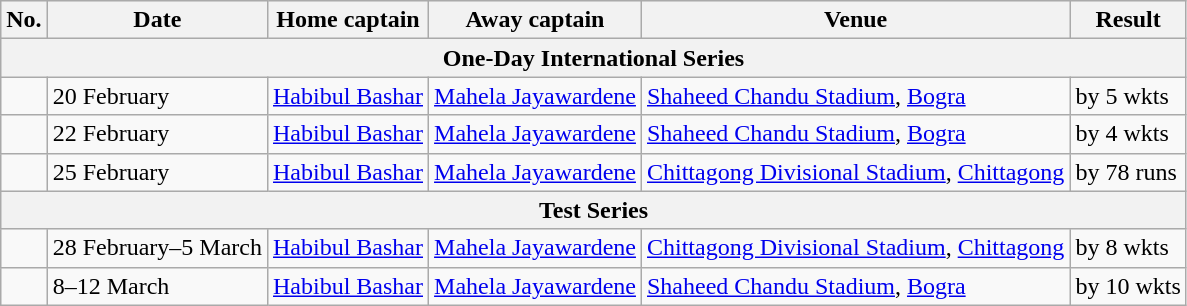<table class="wikitable">
<tr style="background:#efefef;">
<th>No.</th>
<th>Date</th>
<th>Home captain</th>
<th>Away captain</th>
<th>Venue</th>
<th>Result</th>
</tr>
<tr>
<th colspan="6">One-Day International Series</th>
</tr>
<tr>
<td></td>
<td>20 February</td>
<td><a href='#'>Habibul Bashar</a></td>
<td><a href='#'>Mahela Jayawardene</a></td>
<td><a href='#'>Shaheed Chandu Stadium</a>, <a href='#'>Bogra</a></td>
<td> by 5 wkts</td>
</tr>
<tr>
<td></td>
<td>22 February</td>
<td><a href='#'>Habibul Bashar</a></td>
<td><a href='#'>Mahela Jayawardene</a></td>
<td><a href='#'>Shaheed Chandu Stadium</a>, <a href='#'>Bogra</a></td>
<td> by 4 wkts</td>
</tr>
<tr>
<td></td>
<td>25 February</td>
<td><a href='#'>Habibul Bashar</a></td>
<td><a href='#'>Mahela Jayawardene</a></td>
<td><a href='#'>Chittagong Divisional Stadium</a>, <a href='#'>Chittagong</a></td>
<td> by 78 runs</td>
</tr>
<tr>
<th colspan="6">Test Series</th>
</tr>
<tr>
<td></td>
<td>28 February–5 March</td>
<td><a href='#'>Habibul Bashar</a></td>
<td><a href='#'>Mahela Jayawardene</a></td>
<td><a href='#'>Chittagong Divisional Stadium</a>, <a href='#'>Chittagong</a></td>
<td> by 8 wkts</td>
</tr>
<tr>
<td></td>
<td>8–12 March</td>
<td><a href='#'>Habibul Bashar</a></td>
<td><a href='#'>Mahela Jayawardene</a></td>
<td><a href='#'>Shaheed Chandu Stadium</a>, <a href='#'>Bogra</a></td>
<td> by 10 wkts</td>
</tr>
</table>
